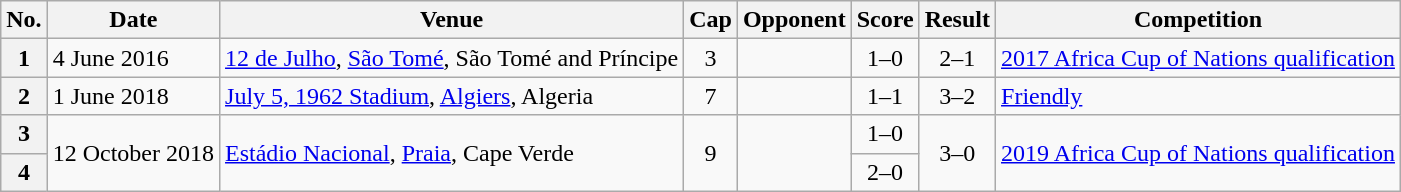<table class="wikitable sortable plainrowheaders">
<tr>
<th scope=col>No.</th>
<th scope=col data-sort-type=date>Date</th>
<th scope=col>Venue</th>
<th scope=col>Cap</th>
<th scope=col>Opponent</th>
<th scope=col>Score</th>
<th scope=col>Result</th>
<th scope=col>Competition</th>
</tr>
<tr>
<th scope=row style="text-align: center">1</th>
<td>4 June 2016</td>
<td><a href='#'>12 de Julho</a>, <a href='#'>São Tomé</a>, São Tomé and Príncipe</td>
<td align=center>3</td>
<td></td>
<td align=center>1–0</td>
<td align=center>2–1</td>
<td><a href='#'>2017 Africa Cup of Nations qualification</a></td>
</tr>
<tr>
<th scope=row style="text-align: center">2</th>
<td>1 June 2018</td>
<td><a href='#'>July 5, 1962 Stadium</a>, <a href='#'>Algiers</a>, Algeria</td>
<td align=center>7</td>
<td></td>
<td align=center>1–1</td>
<td align=center>3–2</td>
<td><a href='#'>Friendly</a></td>
</tr>
<tr>
<th scope=row style="text-align: center">3</th>
<td rowspan=2>12 October 2018</td>
<td rowspan=2><a href='#'>Estádio Nacional</a>, <a href='#'>Praia</a>, Cape Verde</td>
<td rowspan=2 align=center>9</td>
<td rowspan=2></td>
<td align=center>1–0</td>
<td rowspan=2 align=center>3–0</td>
<td rowspan=2><a href='#'>2019 Africa Cup of Nations qualification</a></td>
</tr>
<tr>
<th scope=row style="text-align: center">4</th>
<td align=center>2–0</td>
</tr>
</table>
